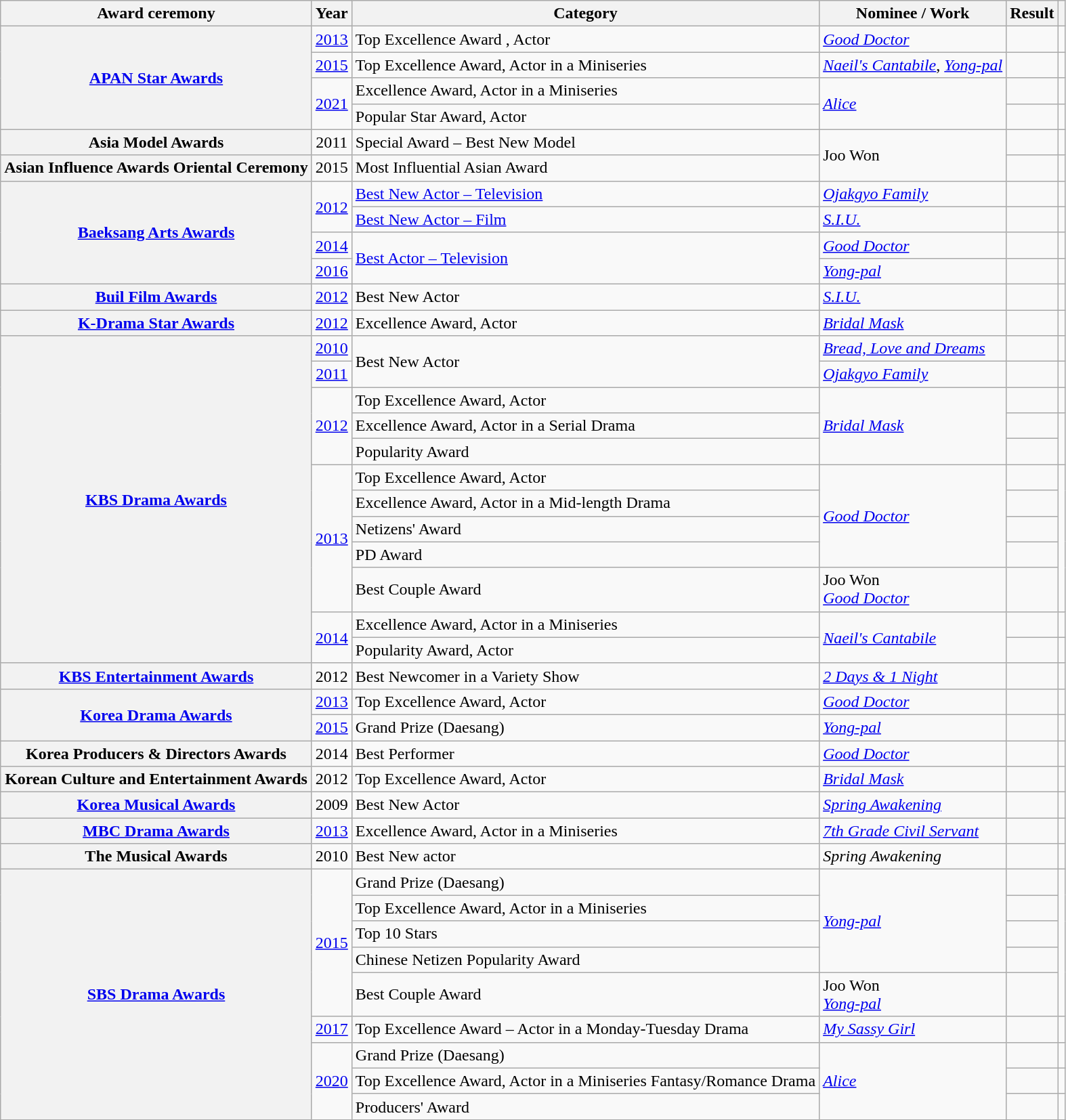<table class="wikitable plainrowheaders sortable">
<tr>
<th scope="col">Award ceremony</th>
<th scope="col">Year</th>
<th scope="col">Category</th>
<th scope="col">Nominee / Work</th>
<th scope="col">Result</th>
<th scope="col" class="unsortable"></th>
</tr>
<tr>
<th scope="row" rowspan="4"><a href='#'>APAN Star Awards</a></th>
<td style="text-align:center"><a href='#'>2013</a></td>
<td>Top Excellence Award , Actor</td>
<td><em><a href='#'>Good Doctor</a></em></td>
<td></td>
<td></td>
</tr>
<tr>
<td style="text-align:center"><a href='#'>2015</a></td>
<td>Top Excellence Award, Actor in a Miniseries</td>
<td><em><a href='#'>Naeil's Cantabile</a></em>, <em><a href='#'>Yong-pal</a></em></td>
<td></td>
<td></td>
</tr>
<tr>
<td style="text-align:center" rowspan="2"><a href='#'>2021</a></td>
<td>Excellence Award, Actor in a Miniseries</td>
<td rowspan="2"><em><a href='#'>Alice</a></em></td>
<td></td>
<td style="text-align:center"></td>
</tr>
<tr>
<td>Popular Star Award, Actor</td>
<td></td>
<td style="text-align:center"></td>
</tr>
<tr>
<th scope="row">Asia Model Awards</th>
<td style="text-align:center">2011</td>
<td>Special Award – Best New Model</td>
<td rowspan="2">Joo Won</td>
<td></td>
<td style="text-align:center"></td>
</tr>
<tr>
<th scope="row">Asian Influence Awards Oriental Ceremony</th>
<td style="text-align:center">2015</td>
<td>Most Influential Asian Award</td>
<td></td>
<td style="text-align:center"></td>
</tr>
<tr>
<th scope="row"  rowspan="4"><a href='#'>Baeksang Arts Awards</a></th>
<td style="text-align:center" rowspan="2"><a href='#'>2012</a></td>
<td><a href='#'>Best New Actor – Television</a></td>
<td><em><a href='#'>Ojakgyo Family</a></em></td>
<td></td>
<td style="text-align:center"></td>
</tr>
<tr>
<td><a href='#'>Best New Actor – Film</a></td>
<td><em><a href='#'>S.I.U.</a></em></td>
<td></td>
<td></td>
</tr>
<tr>
<td style="text-align:center"><a href='#'>2014</a></td>
<td rowspan="2"><a href='#'>Best Actor – Television</a></td>
<td><em><a href='#'>Good Doctor</a></em></td>
<td></td>
<td></td>
</tr>
<tr>
<td style="text-align:center"><a href='#'>2016</a></td>
<td><em><a href='#'>Yong-pal</a></em></td>
<td></td>
<td></td>
</tr>
<tr>
<th scope="row"><a href='#'>Buil Film Awards</a></th>
<td style="text-align:center"><a href='#'>2012</a></td>
<td>Best New Actor</td>
<td><em><a href='#'>S.I.U.</a></em></td>
<td></td>
<td></td>
</tr>
<tr>
<th scope="row"><a href='#'>K-Drama Star Awards</a></th>
<td style="text-align:center"><a href='#'>2012</a></td>
<td>Excellence Award, Actor</td>
<td><em><a href='#'>Bridal Mask</a></em></td>
<td></td>
<td></td>
</tr>
<tr>
<th scope="row" rowspan="12"><a href='#'>KBS Drama Awards</a></th>
<td style="text-align:center"><a href='#'>2010</a></td>
<td rowspan="2">Best New Actor</td>
<td><em><a href='#'>Bread, Love and Dreams</a></em></td>
<td></td>
<td></td>
</tr>
<tr>
<td style="text-align:center"><a href='#'>2011</a></td>
<td><em><a href='#'>Ojakgyo Family</a></em></td>
<td></td>
<td style="text-align:center"></td>
</tr>
<tr>
<td style="text-align:center" rowspan="3"><a href='#'>2012</a></td>
<td>Top Excellence Award, Actor</td>
<td rowspan="3"><em><a href='#'>Bridal Mask</a></em></td>
<td></td>
<td></td>
</tr>
<tr>
<td>Excellence Award, Actor in a Serial Drama</td>
<td></td>
<td style="text-align:center" rowspan="2"></td>
</tr>
<tr>
<td>Popularity Award</td>
<td></td>
</tr>
<tr>
<td style="text-align:center" rowspan="5"><a href='#'>2013</a></td>
<td>Top Excellence Award, Actor</td>
<td rowspan="4"><em><a href='#'>Good Doctor</a></em></td>
<td></td>
<td style="text-align:center"rowspan="5"></td>
</tr>
<tr>
<td>Excellence Award, Actor in a Mid-length Drama</td>
<td></td>
</tr>
<tr>
<td>Netizens' Award</td>
<td></td>
</tr>
<tr>
<td>PD Award</td>
<td></td>
</tr>
<tr>
<td>Best Couple Award</td>
<td>Joo Won  <br> <em><a href='#'>Good Doctor</a></em></td>
<td></td>
</tr>
<tr>
<td style="text-align:center" rowspan="2"><a href='#'>2014</a></td>
<td>Excellence Award, Actor in a Miniseries</td>
<td rowspan="2"><em><a href='#'>Naeil's Cantabile</a></em></td>
<td></td>
<td></td>
</tr>
<tr>
<td>Popularity Award, Actor</td>
<td></td>
<td style="text-align:center"></td>
</tr>
<tr>
<th scope="row"><a href='#'>KBS Entertainment Awards</a></th>
<td style="text-align:center" rowspan="1">2012</td>
<td>Best Newcomer in a Variety Show</td>
<td><em><a href='#'>2 Days & 1 Night</a></em></td>
<td></td>
<td style="text-align:center" rowspan="1"></td>
</tr>
<tr>
<th scope="row" rowspan="2"><a href='#'>Korea Drama Awards</a></th>
<td style="text-align:center"><a href='#'>2013</a></td>
<td>Top Excellence Award, Actor</td>
<td><em><a href='#'>Good Doctor</a></em></td>
<td></td>
<td></td>
</tr>
<tr>
<td style="text-align:center"><a href='#'>2015</a></td>
<td>Grand Prize (Daesang)</td>
<td><em><a href='#'>Yong-pal</a></em></td>
<td></td>
<td></td>
</tr>
<tr>
<th scope="row">Korea Producers & Directors Awards</th>
<td style="text-align:center">2014</td>
<td>Best Performer</td>
<td><em><a href='#'>Good Doctor</a></em></td>
<td></td>
<td style="text-align:center"></td>
</tr>
<tr>
<th scope="row">Korean Culture and Entertainment Awards</th>
<td style="text-align:center">2012</td>
<td>Top Excellence Award, Actor</td>
<td><em><a href='#'>Bridal Mask</a></em></td>
<td></td>
<td></td>
</tr>
<tr>
<th scope="row"><a href='#'>Korea Musical Awards</a></th>
<td style="text-align:center">2009</td>
<td>Best New Actor</td>
<td><em><a href='#'>Spring Awakening</a></em></td>
<td></td>
<td></td>
</tr>
<tr>
<th scope="row"><a href='#'>MBC Drama Awards</a></th>
<td style="text-align:center"><a href='#'>2013</a></td>
<td>Excellence Award, Actor in a Miniseries</td>
<td><em><a href='#'>7th Grade Civil Servant</a></em></td>
<td></td>
<td style="text-align:center"></td>
</tr>
<tr>
<th scope="row">The Musical Awards</th>
<td style="text-align:center">2010</td>
<td>Best New actor</td>
<td><em>Spring Awakening</em></td>
<td></td>
<td></td>
</tr>
<tr>
<th scope="row" rowspan="9"><a href='#'>SBS Drama Awards</a></th>
<td style="text-align:center" rowspan="5"><a href='#'>2015</a></td>
<td>Grand Prize (Daesang)</td>
<td rowspan="4"><em><a href='#'>Yong-pal</a></em></td>
<td></td>
<td style="text-align:center" rowspan="5"></td>
</tr>
<tr>
<td>Top Excellence Award, Actor in a Miniseries</td>
<td></td>
</tr>
<tr>
<td>Top 10 Stars</td>
<td></td>
</tr>
<tr>
<td>Chinese Netizen Popularity Award</td>
<td></td>
</tr>
<tr>
<td>Best Couple Award</td>
<td>Joo Won  <br> <em><a href='#'>Yong-pal</a></em></td>
<td></td>
</tr>
<tr>
<td style="text-align:center"><a href='#'>2017</a></td>
<td>Top Excellence Award – Actor in a Monday-Tuesday Drama</td>
<td><em><a href='#'>My Sassy Girl</a></em></td>
<td></td>
<td></td>
</tr>
<tr>
<td style="text-align:center" rowspan="3"><a href='#'>2020</a></td>
<td>Grand Prize (Daesang)</td>
<td rowspan="3"><em><a href='#'>Alice</a></em></td>
<td></td>
<td style="text-align:center"></td>
</tr>
<tr>
<td>Top Excellence Award, Actor in a Miniseries Fantasy/Romance Drama</td>
<td></td>
<td style="text-align:center"></td>
</tr>
<tr>
<td>Producers' Award</td>
<td></td>
<td style="text-align:center"></td>
</tr>
<tr>
</tr>
</table>
